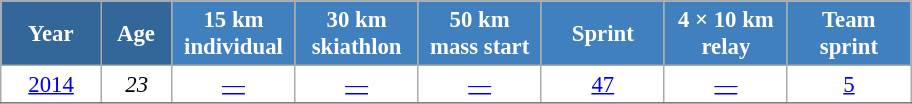<table class="wikitable" style="font-size:95%; text-align:center; border:grey solid 1px; border-collapse:collapse; background:#ffffff;">
<tr>
<th style="background-color:#369; color:white; width:60px;"> Year </th>
<th style="background-color:#369; color:white; width:40px;"> Age </th>
<th style="background-color:#4180be; color:white; width:75px;"> 15 km <br>individual</th>
<th style="background-color:#4180be; color:white; width:75px;"> 30 km <br> skiathlon </th>
<th style="background-color:#4180be; color:white; width:75px;"> 50 km <br>mass start</th>
<th style="background-color:#4180be; color:white; width:75px;"> Sprint </th>
<th style="background-color:#4180be; color:white; width:75px;"> 4 × 10 km <br> relay </th>
<th style="background-color:#4180be; color:white; width:75px;"> Team <br> sprint </th>
</tr>
<tr>
<td><a href='#'>2014</a></td>
<td><em>23</em></td>
<td><a href='#'>—</a></td>
<td><a href='#'>—</a></td>
<td><a href='#'>—</a></td>
<td><a href='#'>47</a></td>
<td><a href='#'>—</a></td>
<td><a href='#'>5</a></td>
</tr>
<tr>
</tr>
</table>
